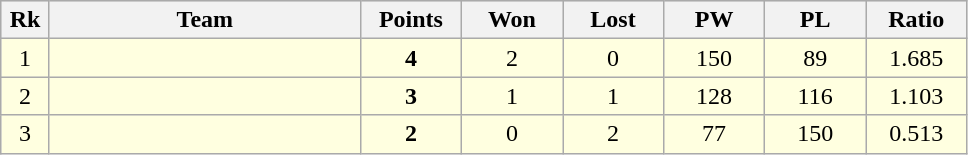<table class=wikitable style="text-align:center">
<tr bgcolor="#DCDCDC">
<th width="25">Rk</th>
<th width="200">Team</th>
<th width="60">Points</th>
<th width="60">Won</th>
<th width="60">Lost</th>
<th width="60">PW</th>
<th width="60">PL</th>
<th width="60">Ratio</th>
</tr>
<tr bgcolor=lightyellow>
<td>1</td>
<td align=left></td>
<td><strong>4</strong></td>
<td>2</td>
<td>0</td>
<td>150</td>
<td>89</td>
<td>1.685</td>
</tr>
<tr bgcolor=lightyellow>
<td>2</td>
<td align=left></td>
<td><strong>3</strong></td>
<td>1</td>
<td>1</td>
<td>128</td>
<td>116</td>
<td>1.103</td>
</tr>
<tr bgcolor=lightyellow>
<td>3</td>
<td align=left></td>
<td><strong>2</strong></td>
<td>0</td>
<td>2</td>
<td>77</td>
<td>150</td>
<td>0.513</td>
</tr>
</table>
